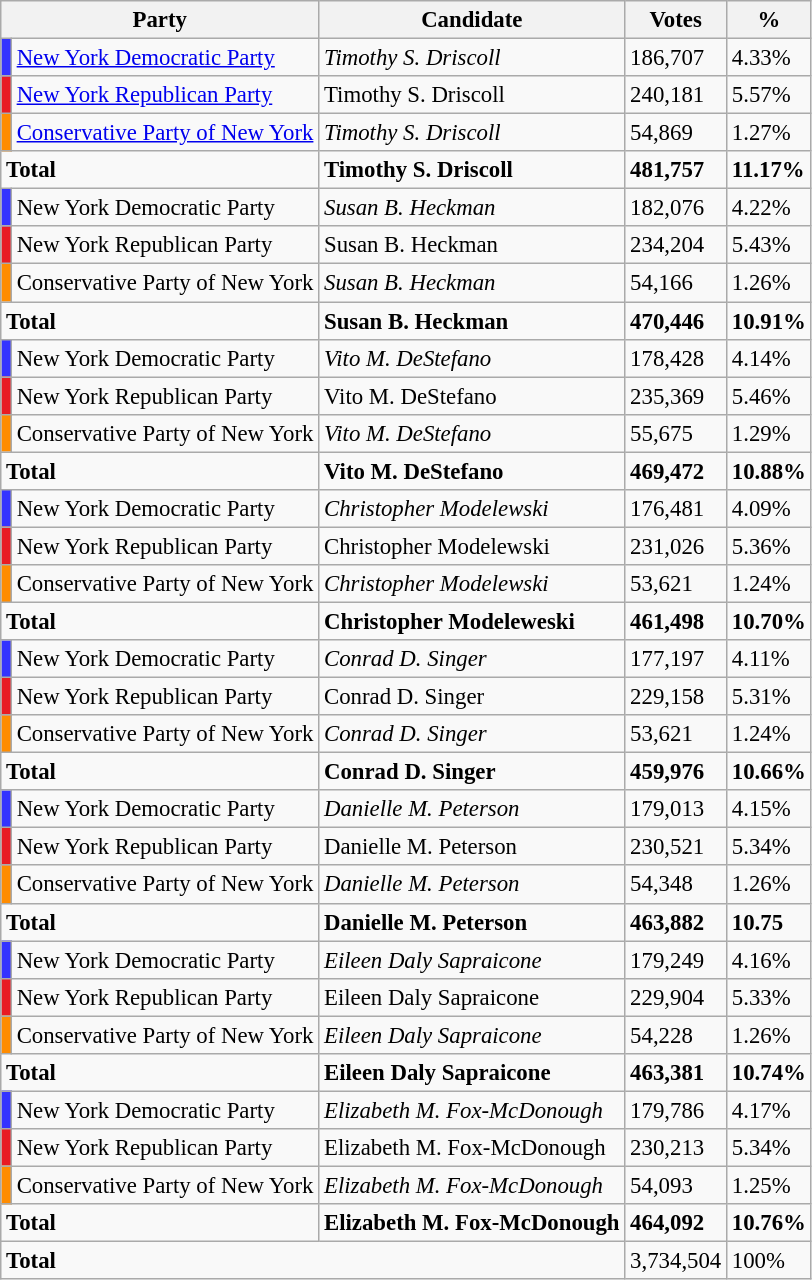<table class="wikitable" style="font-size: 95%">
<tr>
<th colspan="2">Party</th>
<th>Candidate</th>
<th>Votes</th>
<th>%</th>
</tr>
<tr>
<td bgcolor="#3333FF"></td>
<td><a href='#'>New York Democratic Party</a></td>
<td><em>Timothy S. Driscoll</em></td>
<td>186,707</td>
<td>4.33%</td>
</tr>
<tr>
<td bgcolor="#E81B23"></td>
<td><a href='#'>New York Republican Party</a></td>
<td>Timothy S. Driscoll</td>
<td>240,181</td>
<td>5.57%</td>
</tr>
<tr>
<td bgcolor="#FF8C00"></td>
<td><a href='#'>Conservative Party of New York</a></td>
<td><em>Timothy S. Driscoll</em></td>
<td>54,869</td>
<td>1.27%</td>
</tr>
<tr>
<td colspan="2"><strong>Total</strong></td>
<td><strong>Timothy S. Driscoll</strong></td>
<td><strong>481,757</strong></td>
<td><strong>11.17%</strong></td>
</tr>
<tr>
<td bgcolor="#3333FF"></td>
<td>New York Democratic Party</td>
<td><em>Susan B. Heckman</em></td>
<td>182,076</td>
<td>4.22%</td>
</tr>
<tr>
<td bgcolor="#E81B23"></td>
<td>New York Republican Party</td>
<td>Susan B. Heckman</td>
<td>234,204</td>
<td>5.43%</td>
</tr>
<tr>
<td bgcolor="#FF8C00"></td>
<td>Conservative Party of New York</td>
<td><em>Susan B. Heckman</em></td>
<td>54,166</td>
<td>1.26%</td>
</tr>
<tr>
<td colspan="2"><strong>Total</strong></td>
<td><strong>Susan B. Heckman</strong></td>
<td><strong>470,446</strong></td>
<td><strong>10.91%</strong></td>
</tr>
<tr>
<td bgcolor="#3333FF"></td>
<td>New York Democratic Party</td>
<td><em>Vito M. DeStefano</em></td>
<td>178,428</td>
<td>4.14%</td>
</tr>
<tr>
<td bgcolor="#E81B23"></td>
<td>New York Republican Party</td>
<td>Vito M. DeStefano</td>
<td>235,369</td>
<td>5.46%</td>
</tr>
<tr>
<td bgcolor="#FF8C00"></td>
<td>Conservative Party of New York</td>
<td><em>Vito M. DeStefano</em></td>
<td>55,675</td>
<td>1.29%</td>
</tr>
<tr>
<td colspan="2"><strong>Total</strong></td>
<td><strong>Vito M. DeStefano</strong></td>
<td><strong>469,472</strong></td>
<td><strong>10.88%</strong></td>
</tr>
<tr>
<td bgcolor="#3333FF"></td>
<td>New York Democratic Party</td>
<td><em>Christopher Modelewski</em></td>
<td>176,481</td>
<td>4.09%</td>
</tr>
<tr>
<td bgcolor="#E81B23"></td>
<td>New York Republican Party</td>
<td>Christopher Modelewski</td>
<td>231,026</td>
<td>5.36%</td>
</tr>
<tr>
<td bgcolor="#FF8C00"></td>
<td>Conservative Party of New York</td>
<td><em>Christopher Modelewski</em></td>
<td>53,621</td>
<td>1.24%</td>
</tr>
<tr>
<td colspan="2"><strong>Total</strong></td>
<td><strong>Christopher Modeleweski</strong></td>
<td><strong>461,498</strong></td>
<td><strong>10.70%</strong></td>
</tr>
<tr>
<td bgcolor="#3333FF"></td>
<td>New York Democratic Party</td>
<td><em>Conrad D. Singer</em></td>
<td>177,197</td>
<td>4.11%</td>
</tr>
<tr>
<td bgcolor="#E81B23"></td>
<td>New York Republican Party</td>
<td>Conrad D. Singer</td>
<td>229,158</td>
<td>5.31%</td>
</tr>
<tr>
<td bgcolor="#FF8C00"></td>
<td>Conservative Party of New York</td>
<td><em>Conrad D. Singer</em></td>
<td>53,621</td>
<td>1.24%</td>
</tr>
<tr>
<td colspan="2"><strong>Total</strong></td>
<td><strong>Conrad D. Singer</strong></td>
<td><strong>459,976</strong></td>
<td><strong>10.66%</strong></td>
</tr>
<tr>
<td bgcolor="#3333FF"></td>
<td>New York Democratic Party</td>
<td><em>Danielle M. Peterson</em></td>
<td>179,013</td>
<td>4.15%</td>
</tr>
<tr>
<td bgcolor="#E81B23"></td>
<td>New York Republican Party</td>
<td>Danielle M. Peterson</td>
<td>230,521</td>
<td>5.34%</td>
</tr>
<tr>
<td bgcolor="#FF8C00"></td>
<td>Conservative Party of New York</td>
<td><em>Danielle M. Peterson</em></td>
<td>54,348</td>
<td>1.26%</td>
</tr>
<tr>
<td colspan="2"><strong>Total</strong></td>
<td><strong>Danielle M. Peterson</strong></td>
<td><strong>463,882</strong></td>
<td><strong>10.75</strong></td>
</tr>
<tr>
<td bgcolor="#3333FF"></td>
<td>New York Democratic Party</td>
<td><em>Eileen Daly Sapraicone</em></td>
<td>179,249</td>
<td>4.16%</td>
</tr>
<tr>
<td bgcolor="#E81B23"></td>
<td>New York Republican Party</td>
<td>Eileen Daly Sapraicone</td>
<td>229,904</td>
<td>5.33%</td>
</tr>
<tr>
<td bgcolor="#FF8C00"></td>
<td>Conservative Party of New York</td>
<td><em>Eileen Daly Sapraicone</em></td>
<td>54,228</td>
<td>1.26%</td>
</tr>
<tr>
<td colspan="2"><strong>Total</strong></td>
<td><strong>Eileen Daly Sapraicone</strong></td>
<td><strong>463,381</strong></td>
<td><strong>10.74%</strong></td>
</tr>
<tr>
<td bgcolor="#3333FF"></td>
<td>New York Democratic Party</td>
<td><em>Elizabeth M. Fox-McDonough</em></td>
<td>179,786</td>
<td>4.17%</td>
</tr>
<tr>
<td bgcolor="#E81B23"></td>
<td>New York Republican Party</td>
<td>Elizabeth M. Fox-McDonough</td>
<td>230,213</td>
<td>5.34%</td>
</tr>
<tr>
<td bgcolor="#FF8C00"></td>
<td>Conservative Party of New York</td>
<td><em>Elizabeth M. Fox-McDonough</em></td>
<td>54,093</td>
<td>1.25%</td>
</tr>
<tr>
<td colspan="2"><strong>Total</strong></td>
<td><strong>Elizabeth M. Fox-McDonough</strong></td>
<td><strong>464,092</strong></td>
<td><strong>10.76%</strong></td>
</tr>
<tr>
<td colspan="3"><strong>Total</strong></td>
<td>3,734,504</td>
<td>100%</td>
</tr>
</table>
